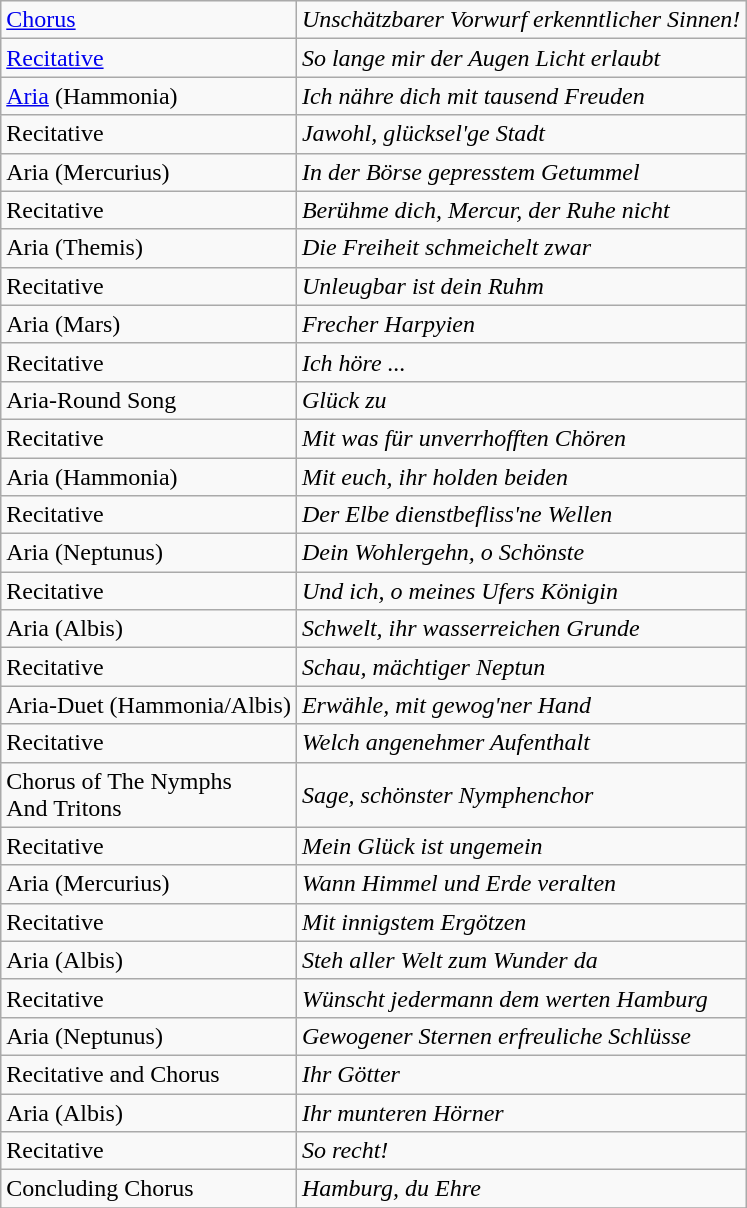<table class="wikitable">
<tr>
<td><a href='#'>Chorus</a></td>
<td><em>Unschätzbarer Vorwurf erkenntlicher Sinnen!</em></td>
</tr>
<tr>
<td><a href='#'>Recitative</a></td>
<td><em>So lange mir der Augen Licht erlaubt</em></td>
</tr>
<tr>
<td><a href='#'>Aria</a> (Hammonia)</td>
<td><em>Ich nähre dich mit tausend Freuden</em></td>
</tr>
<tr>
<td>Recitative</td>
<td><em>Jawohl, glücksel'ge Stadt</em></td>
</tr>
<tr>
<td>Aria  (Mercurius)</td>
<td><em>In der Börse gepresstem Getummel</em></td>
</tr>
<tr>
<td>Recitative</td>
<td><em>Berühme dich, Mercur, der Ruhe nicht</em></td>
</tr>
<tr>
<td>Aria (Themis)</td>
<td><em>Die Freiheit schmeichelt zwar</em></td>
</tr>
<tr>
<td>Recitative</td>
<td><em>Unleugbar ist dein Ruhm</em></td>
</tr>
<tr>
<td>Aria (Mars)</td>
<td><em>Frecher Harpyien</em></td>
</tr>
<tr>
<td>Recitative</td>
<td><em>Ich höre ...</em></td>
</tr>
<tr>
<td>Aria-Round Song</td>
<td><em>Glück zu</em></td>
</tr>
<tr>
<td>Recitative</td>
<td><em>Mit was für unverrhofften Chören</em></td>
</tr>
<tr>
<td>Aria (Hammonia)</td>
<td><em>Mit euch, ihr holden beiden</em></td>
</tr>
<tr>
<td>Recitative</td>
<td><em>Der Elbe dienstbefliss'ne Wellen</em></td>
</tr>
<tr>
<td>Aria (Neptunus)</td>
<td><em>Dein Wohlergehn, o Schönste</em></td>
</tr>
<tr>
<td>Recitative</td>
<td><em>Und ich, o meines Ufers Königin</em></td>
</tr>
<tr>
<td>Aria (Albis)</td>
<td><em>Schwelt, ihr wasserreichen Grunde</em></td>
</tr>
<tr>
<td>Recitative</td>
<td><em>Schau, mächtiger Neptun</em></td>
</tr>
<tr>
<td>Aria-Duet (Hammonia/Albis)</td>
<td><em>Erwähle, mit gewog'ner Hand</em></td>
</tr>
<tr>
<td>Recitative</td>
<td><em>Welch angenehmer Aufenthalt</em></td>
</tr>
<tr>
<td>Chorus of The Nymphs<br>And Tritons</td>
<td><em>Sage, schönster Nymphenchor</em></td>
</tr>
<tr>
<td>Recitative</td>
<td><em>Mein Glück ist ungemein</em></td>
</tr>
<tr>
<td>Aria (Mercurius)</td>
<td><em>Wann Himmel und Erde veralten</em></td>
</tr>
<tr>
<td>Recitative</td>
<td><em>Mit innigstem Ergötzen</em></td>
</tr>
<tr>
<td>Aria (Albis)</td>
<td><em>Steh aller Welt zum Wunder da</em></td>
</tr>
<tr>
<td>Recitative</td>
<td><em>Wünscht jedermann dem werten Hamburg</em></td>
</tr>
<tr>
<td>Aria (Neptunus)</td>
<td><em>Gewogener Sternen erfreuliche Schlüsse</em></td>
</tr>
<tr>
<td>Recitative and Chorus</td>
<td><em>Ihr Götter</em></td>
</tr>
<tr>
<td>Aria (Albis)</td>
<td><em>Ihr munteren Hörner</em></td>
</tr>
<tr>
<td>Recitative</td>
<td><em>So recht!</em></td>
</tr>
<tr>
<td>Concluding Chorus</td>
<td><em>Hamburg, du Ehre</em></td>
</tr>
<tr>
</tr>
</table>
